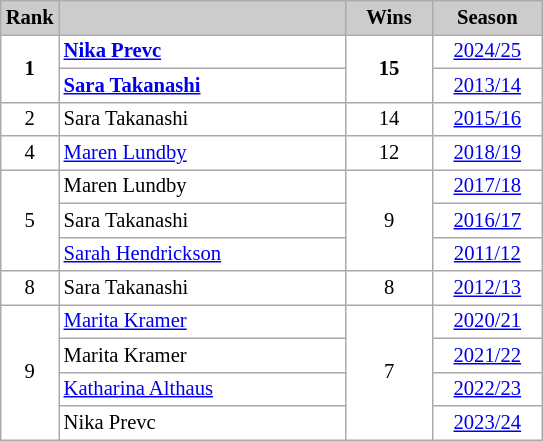<table class="wikitable plainrowheaders" style="background:#fff; font-size:86%; line-height:16px; border:grey solid 1px; border-collapse:collapse;">
<tr style="background:#ccc; text-align:center;">
<th style="background:#ccc;">Rank</th>
<th style="background:#ccc;" width="185"></th>
<th style="background:#ccc;" width="51">Wins</th>
<th style="background:#ccc;" width="67">Season</th>
</tr>
<tr>
<td rowspan="2" align=center><strong>1</strong></td>
<td> <strong><a href='#'>Nika Prevc</a></strong></td>
<td rowspan="2" align=center><strong>15</strong></td>
<td align=center><a href='#'>2024/25</a></td>
</tr>
<tr>
<td> <strong><a href='#'>Sara Takanashi</a></strong></td>
<td align=center><a href='#'>2013/14</a></td>
</tr>
<tr>
<td align=center>2</td>
<td> Sara Takanashi</td>
<td align=center>14</td>
<td align=center><a href='#'>2015/16</a></td>
</tr>
<tr>
<td align=center>4</td>
<td> <a href='#'>Maren Lundby</a></td>
<td align=center>12</td>
<td align=center><a href='#'>2018/19</a></td>
</tr>
<tr>
<td rowspan="3" align=center>5</td>
<td> Maren Lundby</td>
<td rowspan="3" align=center>9</td>
<td align=center><a href='#'>2017/18</a></td>
</tr>
<tr>
<td> Sara Takanashi</td>
<td align=center><a href='#'>2016/17</a></td>
</tr>
<tr>
<td> <a href='#'>Sarah Hendrickson</a></td>
<td align=center><a href='#'>2011/12</a></td>
</tr>
<tr>
<td align=center>8</td>
<td> Sara Takanashi</td>
<td align=center>8</td>
<td align=center><a href='#'>2012/13</a></td>
</tr>
<tr>
<td align=center rowspan=4>9</td>
<td> <a href='#'>Marita Kramer</a></td>
<td align=center rowspan=4>7</td>
<td align=center><a href='#'>2020/21</a></td>
</tr>
<tr>
<td> Marita Kramer</td>
<td align=center><a href='#'>2021/22</a></td>
</tr>
<tr>
<td> <a href='#'>Katharina Althaus</a></td>
<td align=center><a href='#'>2022/23</a></td>
</tr>
<tr>
<td> Nika Prevc</td>
<td align=center><a href='#'>2023/24</a></td>
</tr>
</table>
